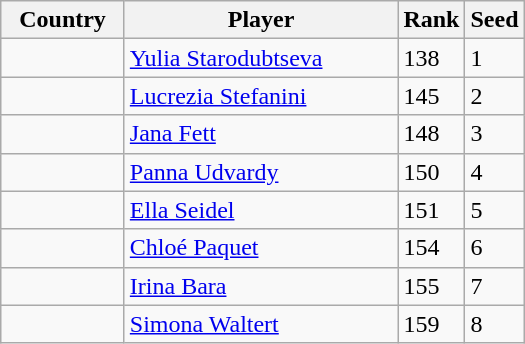<table class="wikitable">
<tr>
<th width="75">Country</th>
<th width="175">Player</th>
<th>Rank</th>
<th>Seed</th>
</tr>
<tr>
<td></td>
<td><a href='#'>Yulia Starodubtseva</a></td>
<td>138</td>
<td>1</td>
</tr>
<tr>
<td></td>
<td><a href='#'>Lucrezia Stefanini</a></td>
<td>145</td>
<td>2</td>
</tr>
<tr>
<td></td>
<td><a href='#'>Jana Fett</a></td>
<td>148</td>
<td>3</td>
</tr>
<tr>
<td></td>
<td><a href='#'>Panna Udvardy</a></td>
<td>150</td>
<td>4</td>
</tr>
<tr>
<td></td>
<td><a href='#'>Ella Seidel</a></td>
<td>151</td>
<td>5</td>
</tr>
<tr>
<td></td>
<td><a href='#'>Chloé Paquet</a></td>
<td>154</td>
<td>6</td>
</tr>
<tr>
<td></td>
<td><a href='#'>Irina Bara</a></td>
<td>155</td>
<td>7</td>
</tr>
<tr>
<td></td>
<td><a href='#'>Simona Waltert</a></td>
<td>159</td>
<td>8</td>
</tr>
</table>
